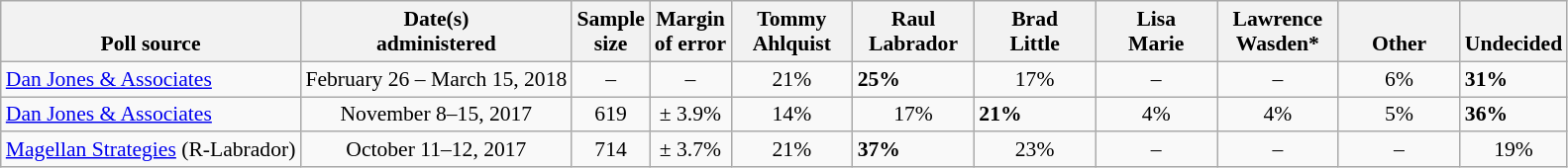<table class="wikitable" style="font-size:90%">
<tr valign=bottom>
<th>Poll source</th>
<th>Date(s)<br>administered</th>
<th>Sample<br>size</th>
<th>Margin<br>of error</th>
<th style="width:75px;">Tommy<br>Ahlquist</th>
<th style="width:75px;">Raul<br>Labrador</th>
<th style="width:75px;">Brad<br>Little</th>
<th style="width:75px;">Lisa<br>Marie</th>
<th style="width:75px;">Lawrence<br>Wasden*</th>
<th style="width:75px;">Other</th>
<th>Undecided</th>
</tr>
<tr>
<td><a href='#'>Dan Jones & Associates</a></td>
<td align=center>February 26 – March 15, 2018</td>
<td align=center>–</td>
<td align=center>–</td>
<td align=center>21%</td>
<td><strong>25%</strong></td>
<td align=center>17%</td>
<td align=center>–</td>
<td align=center>–</td>
<td align=center>6%</td>
<td><strong>31%</strong></td>
</tr>
<tr>
<td><a href='#'>Dan Jones & Associates</a></td>
<td align=center>November 8–15, 2017</td>
<td align=center>619</td>
<td align=center>± 3.9%</td>
<td align=center>14%</td>
<td align=center>17%</td>
<td><strong>21%</strong></td>
<td align=center>4%</td>
<td align=center>4%</td>
<td align=center>5%</td>
<td><strong>36%</strong></td>
</tr>
<tr>
<td><a href='#'>Magellan Strategies</a> (R-Labrador)</td>
<td align=center>October 11–12, 2017</td>
<td align=center>714</td>
<td align=center>± 3.7%</td>
<td align=center>21%</td>
<td><strong>37%</strong></td>
<td align=center>23%</td>
<td align=center>–</td>
<td align=center>–</td>
<td align=center>–</td>
<td align=center>19%</td>
</tr>
</table>
